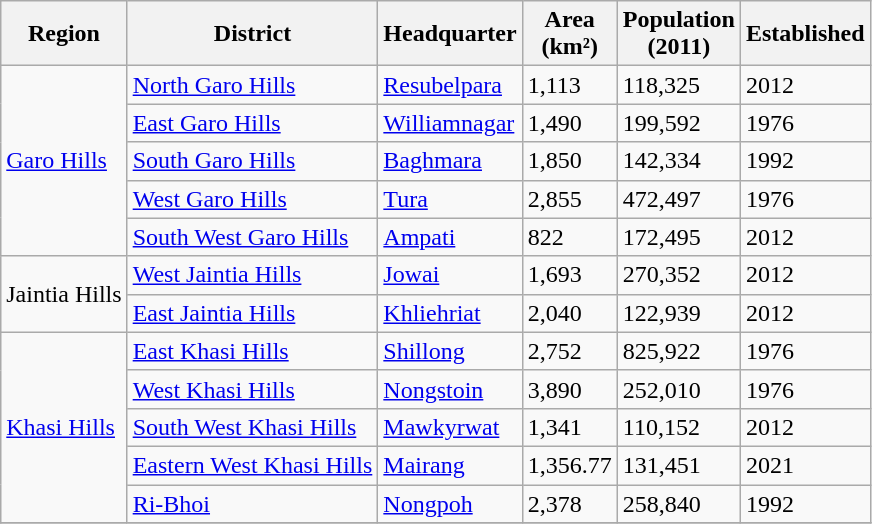<table class="wikitable sortable">
<tr>
<th>Region</th>
<th>District</th>
<th>Headquarter</th>
<th>Area<br>(km²)</th>
<th>Population<br>(2011)</th>
<th>Established</th>
</tr>
<tr>
<td rowspan="5"><a href='#'>Garo Hills</a></td>
<td><a href='#'>North Garo Hills</a></td>
<td><a href='#'>Resubelpara</a></td>
<td>1,113</td>
<td>118,325</td>
<td>2012</td>
</tr>
<tr>
<td><a href='#'>East Garo Hills</a></td>
<td><a href='#'>Williamnagar</a></td>
<td>1,490</td>
<td>199,592</td>
<td>1976</td>
</tr>
<tr>
<td><a href='#'>South Garo Hills</a></td>
<td><a href='#'>Baghmara</a></td>
<td>1,850</td>
<td>142,334</td>
<td>1992</td>
</tr>
<tr>
<td><a href='#'>West Garo Hills</a></td>
<td><a href='#'>Tura</a></td>
<td>2,855</td>
<td>472,497</td>
<td>1976</td>
</tr>
<tr>
<td><a href='#'>South West Garo Hills</a></td>
<td><a href='#'>Ampati</a></td>
<td>822</td>
<td>172,495</td>
<td>2012</td>
</tr>
<tr>
<td rowspan="2">Jaintia Hills</td>
<td><a href='#'>West Jaintia Hills</a></td>
<td><a href='#'>Jowai</a></td>
<td>1,693</td>
<td>270,352</td>
<td>2012</td>
</tr>
<tr>
<td><a href='#'>East Jaintia Hills</a></td>
<td><a href='#'>Khliehriat</a></td>
<td>2,040</td>
<td>122,939</td>
<td>2012</td>
</tr>
<tr>
<td rowspan="5"><a href='#'>Khasi Hills</a></td>
<td><a href='#'>East Khasi Hills</a></td>
<td><a href='#'>Shillong</a></td>
<td>2,752</td>
<td>825,922</td>
<td>1976</td>
</tr>
<tr>
<td><a href='#'>West Khasi Hills</a></td>
<td><a href='#'>Nongstoin</a></td>
<td>3,890</td>
<td>252,010</td>
<td>1976</td>
</tr>
<tr>
<td><a href='#'>South West Khasi Hills</a></td>
<td><a href='#'>Mawkyrwat</a></td>
<td>1,341</td>
<td>110,152</td>
<td>2012</td>
</tr>
<tr>
<td><a href='#'>Eastern West Khasi Hills</a></td>
<td><a href='#'>Mairang</a></td>
<td>1,356.77</td>
<td>131,451</td>
<td>2021</td>
</tr>
<tr>
<td><a href='#'>Ri-Bhoi</a></td>
<td><a href='#'>Nongpoh</a></td>
<td>2,378</td>
<td>258,840</td>
<td>1992</td>
</tr>
<tr>
</tr>
</table>
